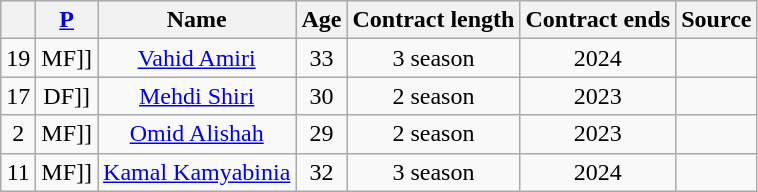<table class="wikitable sortable " style="text-align:center">
<tr>
<th></th>
<th><a href='#'>P</a></th>
<th>Name</th>
<th>Age</th>
<th>Contract length</th>
<th>Contract ends</th>
<th>Source</th>
</tr>
<tr>
<td>19</td>
<td [[>MF]]</td>
<td><a href='#'>Vahid Amiri</a></td>
<td>33</td>
<td>3 season</td>
<td>2024</td>
<td></td>
</tr>
<tr>
<td>17</td>
<td [[>DF]]</td>
<td><a href='#'>Mehdi Shiri</a></td>
<td>30</td>
<td>2 season</td>
<td>2023</td>
<td></td>
</tr>
<tr>
<td>2</td>
<td [[>MF]]</td>
<td><a href='#'>Omid Alishah</a></td>
<td>29</td>
<td>2 season</td>
<td>2023</td>
<td></td>
</tr>
<tr>
<td>11</td>
<td [[>MF]]</td>
<td><a href='#'>Kamal Kamyabinia</a></td>
<td>32</td>
<td>3 season</td>
<td>2024</td>
<td></td>
</tr>
</table>
